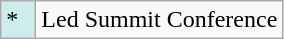<table class="wikitable">
<tr>
<td style="background:#CFECEC; width:1em">*</td>
<td>Led Summit Conference</td>
</tr>
</table>
